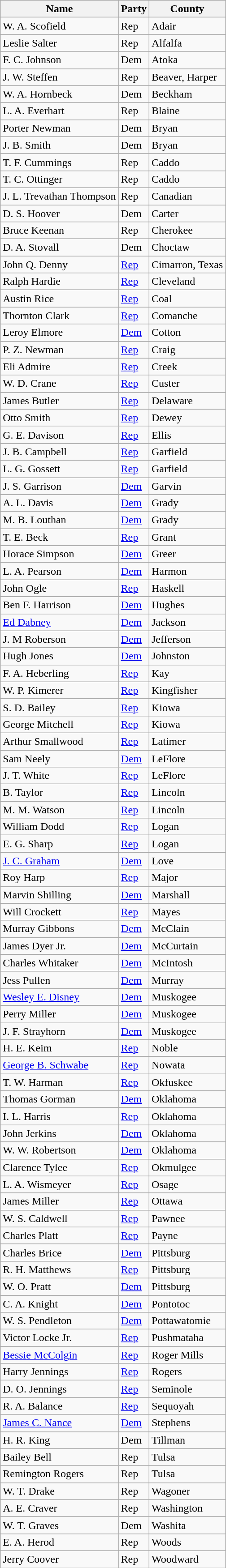<table class="wikitable sortable">
<tr>
<th>Name</th>
<th>Party</th>
<th>County</th>
</tr>
<tr>
<td>W. A. Scofield</td>
<td>Rep</td>
<td>Adair</td>
</tr>
<tr>
<td>Leslie Salter</td>
<td>Rep</td>
<td>Alfalfa</td>
</tr>
<tr>
<td>F. C. Johnson</td>
<td>Dem</td>
<td>Atoka</td>
</tr>
<tr>
<td>J. W. Steffen</td>
<td>Rep</td>
<td>Beaver, Harper</td>
</tr>
<tr>
<td>W. A. Hornbeck</td>
<td>Dem</td>
<td>Beckham</td>
</tr>
<tr>
<td>L. A. Everhart</td>
<td>Rep</td>
<td>Blaine</td>
</tr>
<tr>
<td>Porter Newman</td>
<td>Dem</td>
<td>Bryan</td>
</tr>
<tr>
<td>J. B. Smith</td>
<td>Dem</td>
<td>Bryan</td>
</tr>
<tr>
<td>T. F. Cummings</td>
<td>Rep</td>
<td>Caddo</td>
</tr>
<tr>
<td>T. C. Ottinger</td>
<td>Rep</td>
<td>Caddo</td>
</tr>
<tr>
<td>J. L. Trevathan Thompson</td>
<td>Rep</td>
<td>Canadian</td>
</tr>
<tr>
<td>D. S. Hoover</td>
<td>Dem</td>
<td>Carter</td>
</tr>
<tr>
<td>Bruce Keenan</td>
<td>Rep</td>
<td>Cherokee</td>
</tr>
<tr>
<td>D. A. Stovall</td>
<td>Dem</td>
<td>Choctaw</td>
</tr>
<tr>
<td>John Q. Denny</td>
<td><a href='#'>Rep</a></td>
<td>Cimarron, Texas</td>
</tr>
<tr>
<td>Ralph Hardie</td>
<td><a href='#'>Rep</a></td>
<td>Cleveland</td>
</tr>
<tr>
<td>Austin Rice</td>
<td><a href='#'>Rep</a></td>
<td>Coal</td>
</tr>
<tr>
<td>Thornton Clark</td>
<td><a href='#'>Rep</a></td>
<td>Comanche</td>
</tr>
<tr>
<td>Leroy Elmore</td>
<td><a href='#'>Dem</a></td>
<td>Cotton</td>
</tr>
<tr>
<td>P. Z. Newman</td>
<td><a href='#'>Rep</a></td>
<td>Craig</td>
</tr>
<tr>
<td>Eli Admire</td>
<td><a href='#'>Rep</a></td>
<td>Creek</td>
</tr>
<tr>
<td>W. D. Crane</td>
<td><a href='#'>Rep</a></td>
<td>Custer</td>
</tr>
<tr>
<td>James Butler</td>
<td><a href='#'>Rep</a></td>
<td>Delaware</td>
</tr>
<tr>
<td>Otto Smith</td>
<td><a href='#'>Rep</a></td>
<td>Dewey</td>
</tr>
<tr>
<td>G. E. Davison</td>
<td><a href='#'>Rep</a></td>
<td>Ellis</td>
</tr>
<tr>
<td>J. B. Campbell</td>
<td><a href='#'>Rep</a></td>
<td>Garfield</td>
</tr>
<tr>
<td>L. G. Gossett</td>
<td><a href='#'>Rep</a></td>
<td>Garfield</td>
</tr>
<tr>
<td>J. S. Garrison</td>
<td><a href='#'>Dem</a></td>
<td>Garvin</td>
</tr>
<tr>
<td>A. L. Davis</td>
<td><a href='#'>Dem</a></td>
<td>Grady</td>
</tr>
<tr>
<td>M. B. Louthan</td>
<td><a href='#'>Dem</a></td>
<td>Grady</td>
</tr>
<tr>
<td>T. E. Beck</td>
<td><a href='#'>Rep</a></td>
<td>Grant</td>
</tr>
<tr>
<td>Horace Simpson</td>
<td><a href='#'>Dem</a></td>
<td>Greer</td>
</tr>
<tr>
<td>L. A. Pearson</td>
<td><a href='#'>Dem</a></td>
<td>Harmon</td>
</tr>
<tr>
<td>John Ogle</td>
<td><a href='#'>Rep</a></td>
<td>Haskell</td>
</tr>
<tr>
<td>Ben F. Harrison</td>
<td><a href='#'>Dem</a></td>
<td>Hughes</td>
</tr>
<tr>
<td><a href='#'>Ed Dabney</a></td>
<td><a href='#'>Dem</a></td>
<td>Jackson</td>
</tr>
<tr>
<td>J. M Roberson</td>
<td><a href='#'>Dem</a></td>
<td>Jefferson</td>
</tr>
<tr>
<td>Hugh Jones</td>
<td><a href='#'>Dem</a></td>
<td>Johnston</td>
</tr>
<tr>
<td>F. A. Heberling</td>
<td><a href='#'>Rep</a></td>
<td>Kay</td>
</tr>
<tr>
<td>W. P. Kimerer</td>
<td><a href='#'>Rep</a></td>
<td>Kingfisher</td>
</tr>
<tr>
<td>S. D. Bailey</td>
<td><a href='#'>Rep</a></td>
<td>Kiowa</td>
</tr>
<tr>
<td>George Mitchell</td>
<td><a href='#'>Rep</a></td>
<td>Kiowa</td>
</tr>
<tr>
<td>Arthur Smallwood</td>
<td><a href='#'>Rep</a></td>
<td>Latimer</td>
</tr>
<tr>
<td>Sam Neely</td>
<td><a href='#'>Dem</a></td>
<td>LeFlore</td>
</tr>
<tr>
<td>J. T. White</td>
<td><a href='#'>Rep</a></td>
<td>LeFlore</td>
</tr>
<tr>
<td>B. Taylor</td>
<td><a href='#'>Rep</a></td>
<td>Lincoln</td>
</tr>
<tr>
<td>M. M. Watson</td>
<td><a href='#'>Rep</a></td>
<td>Lincoln</td>
</tr>
<tr>
<td>William Dodd</td>
<td><a href='#'>Rep</a></td>
<td>Logan</td>
</tr>
<tr>
<td>E. G. Sharp</td>
<td><a href='#'>Rep</a></td>
<td>Logan</td>
</tr>
<tr>
<td><a href='#'>J. C. Graham</a></td>
<td><a href='#'>Dem</a></td>
<td>Love</td>
</tr>
<tr>
<td>Roy Harp</td>
<td><a href='#'>Rep</a></td>
<td>Major</td>
</tr>
<tr>
<td>Marvin Shilling</td>
<td><a href='#'>Dem</a></td>
<td>Marshall</td>
</tr>
<tr>
<td>Will Crockett</td>
<td><a href='#'>Rep</a></td>
<td>Mayes</td>
</tr>
<tr>
<td>Murray Gibbons</td>
<td><a href='#'>Dem</a></td>
<td>McClain</td>
</tr>
<tr>
<td>James Dyer Jr.</td>
<td><a href='#'>Dem</a></td>
<td>McCurtain</td>
</tr>
<tr>
<td>Charles Whitaker</td>
<td><a href='#'>Dem</a></td>
<td>McIntosh</td>
</tr>
<tr>
<td>Jess Pullen</td>
<td><a href='#'>Dem</a></td>
<td>Murray</td>
</tr>
<tr>
<td><a href='#'>Wesley E. Disney</a></td>
<td><a href='#'>Dem</a></td>
<td>Muskogee</td>
</tr>
<tr>
<td>Perry Miller</td>
<td><a href='#'>Dem</a></td>
<td>Muskogee</td>
</tr>
<tr>
<td>J. F. Strayhorn</td>
<td><a href='#'>Dem</a></td>
<td>Muskogee</td>
</tr>
<tr>
<td>H. E. Keim</td>
<td><a href='#'>Rep</a></td>
<td>Noble</td>
</tr>
<tr>
<td><a href='#'>George B. Schwabe</a></td>
<td><a href='#'>Rep</a></td>
<td>Nowata</td>
</tr>
<tr>
<td>T. W. Harman</td>
<td><a href='#'>Rep</a></td>
<td>Okfuskee</td>
</tr>
<tr>
<td>Thomas Gorman</td>
<td><a href='#'>Dem</a></td>
<td>Oklahoma</td>
</tr>
<tr>
<td>I. L. Harris</td>
<td><a href='#'>Rep</a></td>
<td>Oklahoma</td>
</tr>
<tr>
<td>John Jerkins</td>
<td><a href='#'>Dem</a></td>
<td>Oklahoma</td>
</tr>
<tr>
<td>W. W. Robertson</td>
<td><a href='#'>Dem</a></td>
<td>Oklahoma</td>
</tr>
<tr>
<td>Clarence Tylee</td>
<td><a href='#'>Rep</a></td>
<td>Okmulgee</td>
</tr>
<tr>
<td>L. A. Wismeyer</td>
<td><a href='#'>Rep</a></td>
<td>Osage</td>
</tr>
<tr>
<td>James Miller</td>
<td><a href='#'>Rep</a></td>
<td>Ottawa</td>
</tr>
<tr>
<td>W. S. Caldwell</td>
<td><a href='#'>Rep</a></td>
<td>Pawnee</td>
</tr>
<tr>
<td>Charles Platt</td>
<td><a href='#'>Rep</a></td>
<td>Payne</td>
</tr>
<tr>
<td>Charles Brice</td>
<td><a href='#'>Dem</a></td>
<td>Pittsburg</td>
</tr>
<tr>
<td>R. H. Matthews</td>
<td><a href='#'>Rep</a></td>
<td>Pittsburg</td>
</tr>
<tr>
<td>W. O. Pratt</td>
<td><a href='#'>Dem</a></td>
<td>Pittsburg</td>
</tr>
<tr>
<td>C. A. Knight</td>
<td><a href='#'>Dem</a></td>
<td>Pontotoc</td>
</tr>
<tr>
<td>W. S. Pendleton</td>
<td><a href='#'>Dem</a></td>
<td>Pottawatomie</td>
</tr>
<tr>
<td>Victor Locke Jr.</td>
<td><a href='#'>Rep</a></td>
<td>Pushmataha</td>
</tr>
<tr>
<td><a href='#'>Bessie McColgin</a></td>
<td><a href='#'>Rep</a></td>
<td>Roger Mills</td>
</tr>
<tr>
<td>Harry Jennings</td>
<td><a href='#'>Rep</a></td>
<td>Rogers</td>
</tr>
<tr>
<td>D. O. Jennings</td>
<td><a href='#'>Rep</a></td>
<td>Seminole</td>
</tr>
<tr>
<td>R. A. Balance</td>
<td><a href='#'>Rep</a></td>
<td>Sequoyah</td>
</tr>
<tr>
<td><a href='#'>James C. Nance</a></td>
<td><a href='#'>Dem</a></td>
<td>Stephens</td>
</tr>
<tr>
<td>H. R. King</td>
<td>Dem</td>
<td>Tillman</td>
</tr>
<tr>
<td>Bailey Bell</td>
<td>Rep</td>
<td>Tulsa</td>
</tr>
<tr>
<td>Remington Rogers</td>
<td>Rep</td>
<td>Tulsa</td>
</tr>
<tr>
<td>W. T. Drake</td>
<td>Rep</td>
<td>Wagoner</td>
</tr>
<tr>
<td>A. E. Craver</td>
<td>Rep</td>
<td>Washington</td>
</tr>
<tr>
<td>W. T. Graves</td>
<td>Dem</td>
<td>Washita</td>
</tr>
<tr>
<td>E. A. Herod</td>
<td>Rep</td>
<td>Woods</td>
</tr>
<tr>
<td>Jerry Coover</td>
<td>Rep</td>
<td>Woodward</td>
</tr>
</table>
